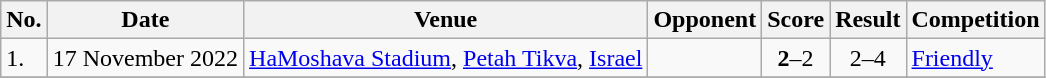<table class="wikitable">
<tr>
<th>No.</th>
<th>Date</th>
<th>Venue</th>
<th>Opponent</th>
<th>Score</th>
<th>Result</th>
<th>Competition</th>
</tr>
<tr>
<td>1.</td>
<td>17 November 2022</td>
<td><a href='#'>HaMoshava Stadium</a>, <a href='#'>Petah Tikva</a>, <a href='#'>Israel</a></td>
<td></td>
<td align=center><strong>2</strong>–2</td>
<td align=center>2–4</td>
<td><a href='#'>Friendly</a></td>
</tr>
<tr>
</tr>
</table>
